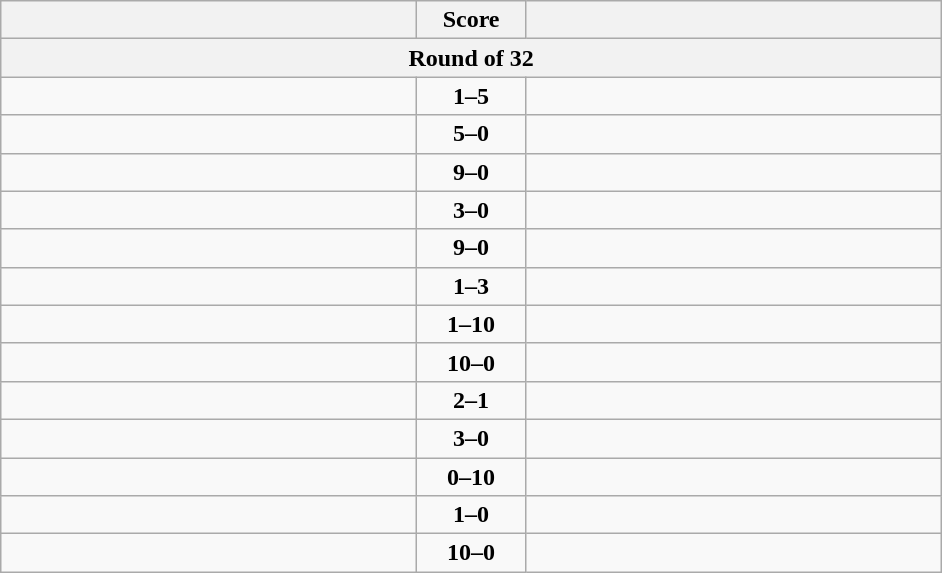<table class="wikitable" style="text-align: left;">
<tr>
<th align="right" width="270"></th>
<th width="65">Score</th>
<th align="left" width="270"></th>
</tr>
<tr>
<th colspan="3">Round of 32</th>
</tr>
<tr>
<td></td>
<td align=center><strong>1–5</strong></td>
<td><strong></strong></td>
</tr>
<tr>
<td><strong></strong></td>
<td align=center><strong>5–0</strong></td>
<td></td>
</tr>
<tr>
<td><strong></strong></td>
<td align=center><strong>9–0</strong></td>
<td></td>
</tr>
<tr>
<td><strong></strong></td>
<td align=center><strong>3–0</strong></td>
<td></td>
</tr>
<tr>
<td><strong></strong></td>
<td align=center><strong>9–0</strong></td>
<td></td>
</tr>
<tr>
<td></td>
<td align=center><strong>1–3</strong></td>
<td><strong></strong></td>
</tr>
<tr>
<td></td>
<td align=center><strong>1–10</strong></td>
<td><strong></strong></td>
</tr>
<tr>
<td><strong></strong></td>
<td align=center><strong>10–0</strong></td>
<td></td>
</tr>
<tr>
<td><strong></strong></td>
<td align=center><strong>2–1</strong></td>
<td></td>
</tr>
<tr>
<td><strong></strong></td>
<td align=center><strong>3–0</strong></td>
<td></td>
</tr>
<tr>
<td></td>
<td align=center><strong>0–10</strong></td>
<td><strong></strong></td>
</tr>
<tr>
<td><strong></strong></td>
<td align=center><strong>1–0</strong></td>
<td></td>
</tr>
<tr>
<td><strong></strong></td>
<td align=center><strong>10–0</strong></td>
<td></td>
</tr>
</table>
